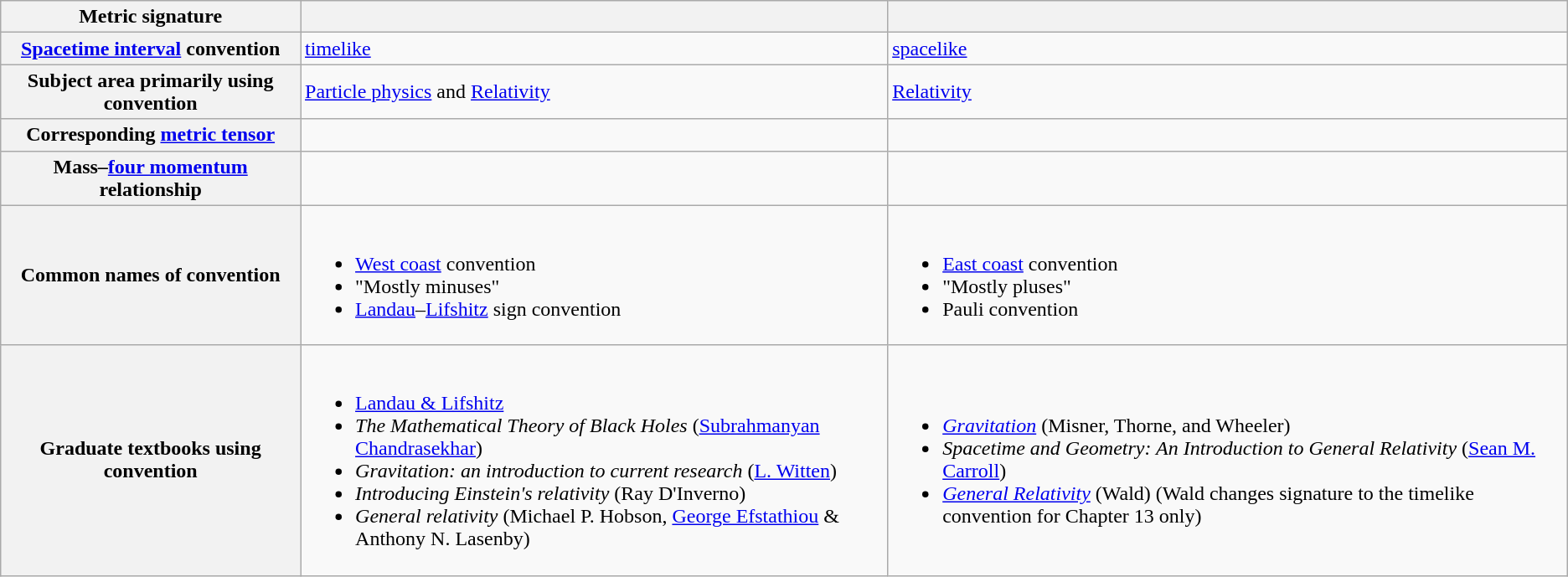<table class="wikitable plainrowheaders">
<tr>
<th scope="row">Metric signature</th>
<th scope="col"></th>
<th scope="col"></th>
</tr>
<tr>
<th scope="row"><a href='#'>Spacetime interval</a> convention</th>
<td><a href='#'>timelike</a></td>
<td><a href='#'>spacelike</a></td>
</tr>
<tr>
<th scope="row">Subject area primarily using convention</th>
<td><a href='#'>Particle physics</a> and <a href='#'>Relativity</a></td>
<td><a href='#'>Relativity</a></td>
</tr>
<tr style="text-align: center">
<th scope="row">Corresponding <a href='#'>metric tensor</a></th>
<td></td>
<td></td>
</tr>
<tr style="text-align: center">
<th scope="row">Mass–<a href='#'>four momentum</a> relationship</th>
<td></td>
<td></td>
</tr>
<tr>
<th scope="row">Common names of convention</th>
<td><br><ul><li><a href='#'>West coast</a> convention</li><li>"Mostly minuses"</li><li><a href='#'>Landau</a>–<a href='#'>Lifshitz</a> sign convention</li></ul></td>
<td><br><ul><li><a href='#'>East coast</a> convention</li><li>"Mostly pluses"</li><li>Pauli convention</li></ul></td>
</tr>
<tr>
<th scope="row">Graduate textbooks using convention</th>
<td><br><ul><li><a href='#'>Landau & Lifshitz</a></li><li><em>The Mathematical Theory of Black Holes</em> (<a href='#'>Subrahmanyan Chandrasekhar</a>)</li><li><em>Gravitation: an introduction to current research</em> (<a href='#'>L. Witten</a>)</li><li><em>Introducing Einstein's relativity</em> (Ray D'Inverno)</li><li><em>General relativity</em> (Michael P. Hobson, <a href='#'>George Efstathiou</a> & Anthony N. Lasenby)</li></ul></td>
<td><br><ul><li><em><a href='#'>Gravitation</a></em> (Misner, Thorne, and Wheeler)</li><li><em>Spacetime and Geometry: An Introduction to General Relativity</em> (<a href='#'>Sean M. Carroll</a>)</li><li><em><a href='#'>General Relativity</a></em> (Wald) (Wald changes signature to the timelike convention for Chapter 13 only)</li></ul></td>
</tr>
</table>
